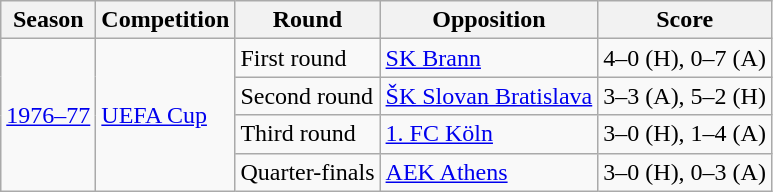<table class="wikitable">
<tr>
<th>Season</th>
<th>Competition</th>
<th>Round</th>
<th>Opposition</th>
<th>Score</th>
</tr>
<tr>
<td rowspan="4"><a href='#'>1976–77</a></td>
<td rowspan="4"><a href='#'>UEFA Cup</a></td>
<td>First round</td>
<td> <a href='#'>SK Brann</a></td>
<td>4–0 (H), 0–7 (A)</td>
</tr>
<tr>
<td>Second round</td>
<td> <a href='#'>ŠK Slovan Bratislava</a></td>
<td>3–3 (A), 5–2 (H)</td>
</tr>
<tr>
<td>Third round</td>
<td> <a href='#'>1. FC Köln</a></td>
<td>3–0 (H), 1–4 (A)</td>
</tr>
<tr>
<td>Quarter-finals</td>
<td> <a href='#'>AEK Athens</a></td>
<td>3–0 (H), 0–3 (A)</td>
</tr>
</table>
